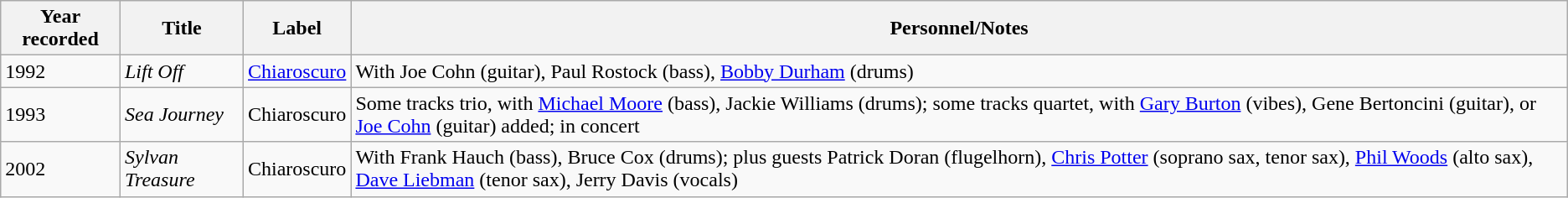<table class="wikitable sortable">
<tr>
<th>Year recorded</th>
<th>Title</th>
<th>Label</th>
<th>Personnel/Notes</th>
</tr>
<tr>
<td>1992</td>
<td><em>Lift Off</em></td>
<td><a href='#'>Chiaroscuro</a></td>
<td>With Joe Cohn (guitar), Paul Rostock (bass), <a href='#'>Bobby Durham</a> (drums)</td>
</tr>
<tr>
<td>1993</td>
<td><em>Sea Journey</em></td>
<td>Chiaroscuro</td>
<td>Some tracks trio, with <a href='#'>Michael Moore</a> (bass), Jackie Williams (drums); some tracks quartet, with <a href='#'>Gary Burton</a> (vibes), Gene Bertoncini (guitar), or <a href='#'>Joe Cohn</a> (guitar) added; in concert</td>
</tr>
<tr>
<td>2002</td>
<td><em>Sylvan Treasure</em></td>
<td>Chiaroscuro</td>
<td>With Frank Hauch (bass), Bruce Cox (drums); plus guests Patrick Doran (flugelhorn), <a href='#'>Chris Potter</a> (soprano sax, tenor sax), <a href='#'>Phil Woods</a> (alto sax), <a href='#'>Dave Liebman</a> (tenor sax), Jerry Davis (vocals)</td>
</tr>
</table>
